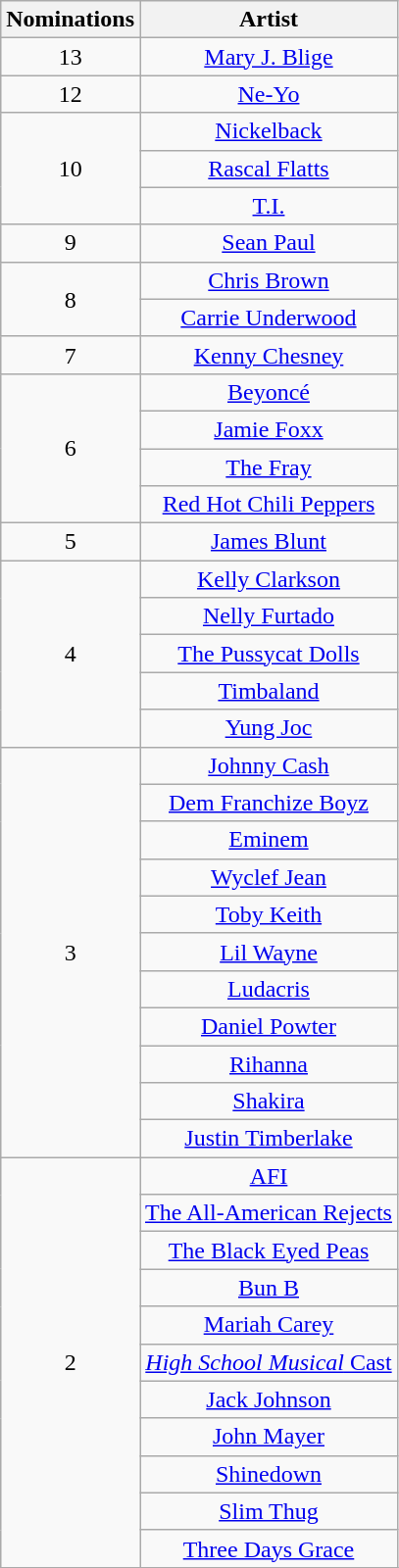<table class="wikitable" rowspan="2" style="text-align:center;">
<tr>
<th scope="col" style="width:55px;">Nominations</th>
<th scope="col" style="text-align:center;">Artist</th>
</tr>
<tr>
<td style="text-align:center">13</td>
<td><a href='#'>Mary J. Blige</a></td>
</tr>
<tr>
<td style="text-align:center">12</td>
<td><a href='#'>Ne-Yo</a></td>
</tr>
<tr>
<td rowspan="3" style="text-align:center">10</td>
<td><a href='#'>Nickelback</a></td>
</tr>
<tr>
<td><a href='#'>Rascal Flatts</a></td>
</tr>
<tr>
<td><a href='#'>T.I.</a></td>
</tr>
<tr>
<td style="text-align:center">9</td>
<td><a href='#'>Sean Paul</a></td>
</tr>
<tr>
<td rowspan="2" style="text-align:center">8</td>
<td><a href='#'>Chris Brown</a></td>
</tr>
<tr>
<td><a href='#'>Carrie Underwood</a></td>
</tr>
<tr>
<td style="text-align:center">7</td>
<td><a href='#'>Kenny Chesney</a></td>
</tr>
<tr>
<td rowspan="4" style="text-align:center">6</td>
<td><a href='#'>Beyoncé</a></td>
</tr>
<tr>
<td><a href='#'>Jamie Foxx</a></td>
</tr>
<tr>
<td><a href='#'>The Fray</a></td>
</tr>
<tr>
<td><a href='#'>Red Hot Chili Peppers</a></td>
</tr>
<tr>
<td style="text-align:center">5</td>
<td><a href='#'>James Blunt</a></td>
</tr>
<tr>
<td rowspan="5" style="text-align:center">4</td>
<td><a href='#'>Kelly Clarkson</a></td>
</tr>
<tr>
<td><a href='#'>Nelly Furtado</a></td>
</tr>
<tr>
<td><a href='#'>The Pussycat Dolls</a></td>
</tr>
<tr>
<td><a href='#'>Timbaland</a></td>
</tr>
<tr>
<td><a href='#'>Yung Joc</a></td>
</tr>
<tr>
<td rowspan="11" style="text-align:center">3</td>
<td><a href='#'>Johnny Cash</a></td>
</tr>
<tr>
<td><a href='#'>Dem Franchize Boyz</a></td>
</tr>
<tr>
<td><a href='#'>Eminem</a></td>
</tr>
<tr>
<td><a href='#'>Wyclef Jean</a></td>
</tr>
<tr>
<td><a href='#'>Toby Keith</a></td>
</tr>
<tr>
<td><a href='#'>Lil Wayne</a></td>
</tr>
<tr>
<td><a href='#'>Ludacris</a></td>
</tr>
<tr>
<td><a href='#'>Daniel Powter</a></td>
</tr>
<tr>
<td><a href='#'>Rihanna</a></td>
</tr>
<tr>
<td><a href='#'>Shakira</a></td>
</tr>
<tr>
<td><a href='#'>Justin Timberlake</a></td>
</tr>
<tr>
<td rowspan="11" style="text-align:center">2</td>
<td><a href='#'>AFI</a></td>
</tr>
<tr>
<td><a href='#'>The All-American Rejects</a></td>
</tr>
<tr>
<td><a href='#'>The Black Eyed Peas</a></td>
</tr>
<tr>
<td><a href='#'>Bun B</a></td>
</tr>
<tr>
<td><a href='#'>Mariah Carey</a></td>
</tr>
<tr>
<td><a href='#'><em>High School Musical</em> Cast</a></td>
</tr>
<tr>
<td><a href='#'>Jack Johnson</a></td>
</tr>
<tr>
<td><a href='#'>John Mayer</a></td>
</tr>
<tr>
<td><a href='#'>Shinedown</a></td>
</tr>
<tr>
<td><a href='#'>Slim Thug</a></td>
</tr>
<tr>
<td><a href='#'>Three Days Grace</a></td>
</tr>
<tr>
</tr>
</table>
